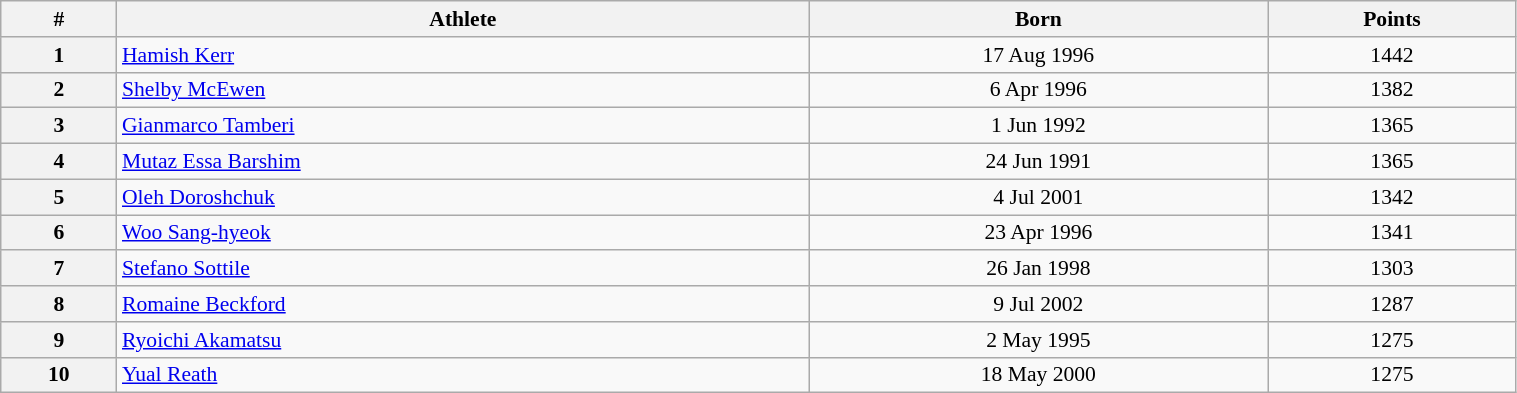<table class="wikitable" width=80% style="font-size:90%; text-align:center;">
<tr>
<th>#</th>
<th>Athlete</th>
<th>Born</th>
<th>Points</th>
</tr>
<tr>
<th>1</th>
<td align=left> <a href='#'>Hamish Kerr</a></td>
<td>17 Aug 1996</td>
<td>1442</td>
</tr>
<tr>
<th>2</th>
<td align=left> <a href='#'>Shelby McEwen</a></td>
<td>6 Apr 1996</td>
<td>1382</td>
</tr>
<tr>
<th>3</th>
<td align=left> <a href='#'>Gianmarco Tamberi</a></td>
<td>1 Jun 1992</td>
<td>1365</td>
</tr>
<tr>
<th>4</th>
<td align=left> <a href='#'>Mutaz Essa Barshim</a></td>
<td>24 Jun 1991</td>
<td>1365</td>
</tr>
<tr>
<th>5</th>
<td align=left> <a href='#'>Oleh Doroshchuk</a></td>
<td>4 Jul 2001</td>
<td>1342</td>
</tr>
<tr>
<th>6</th>
<td align=left> <a href='#'>Woo Sang-hyeok</a></td>
<td>23 Apr 1996</td>
<td>1341</td>
</tr>
<tr>
<th>7</th>
<td align=left> <a href='#'>Stefano Sottile</a></td>
<td>26 Jan 1998</td>
<td>1303</td>
</tr>
<tr>
<th>8</th>
<td align=left> <a href='#'>Romaine Beckford</a></td>
<td>9 Jul 2002</td>
<td>1287</td>
</tr>
<tr>
<th>9</th>
<td align=left> <a href='#'>Ryoichi Akamatsu</a></td>
<td>2 May 1995</td>
<td>1275</td>
</tr>
<tr>
<th>10</th>
<td align=left> <a href='#'>Yual Reath</a></td>
<td>18 May 2000</td>
<td>1275</td>
</tr>
</table>
